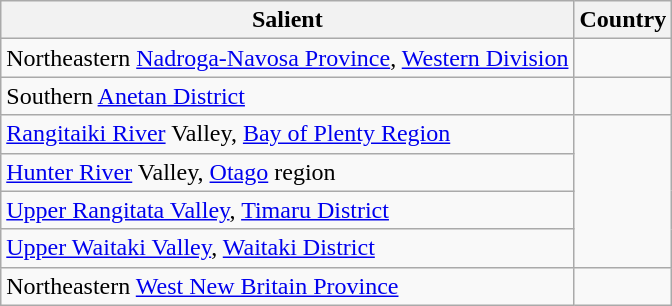<table class="wikitable sortable">
<tr>
<th>Salient</th>
<th>Country</th>
</tr>
<tr>
<td>Northeastern <a href='#'>Nadroga-Navosa Province</a>, <a href='#'>Western Division</a></td>
<td></td>
</tr>
<tr>
<td>Southern <a href='#'>Anetan District</a></td>
<td></td>
</tr>
<tr>
<td><a href='#'>Rangitaiki River</a> Valley, <a href='#'>Bay of Plenty Region</a></td>
<td rowspan="4"></td>
</tr>
<tr>
<td><a href='#'>Hunter River</a> Valley, <a href='#'>Otago</a> region</td>
</tr>
<tr>
<td><a href='#'>Upper Rangitata Valley</a>, <a href='#'>Timaru District</a></td>
</tr>
<tr>
<td><a href='#'>Upper Waitaki Valley</a>, <a href='#'>Waitaki District</a></td>
</tr>
<tr>
<td>Northeastern <a href='#'>West New Britain Province</a></td>
<td></td>
</tr>
</table>
